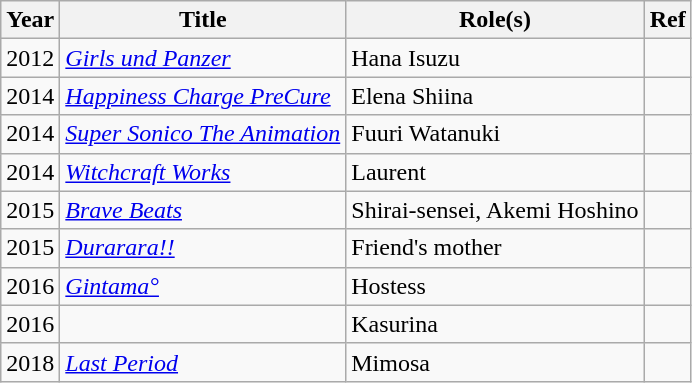<table class="wikitable">
<tr>
<th>Year</th>
<th>Title</th>
<th>Role(s)</th>
<th>Ref</th>
</tr>
<tr>
<td>2012</td>
<td><em><a href='#'>Girls und Panzer</a></em></td>
<td>Hana Isuzu</td>
<td></td>
</tr>
<tr>
<td>2014</td>
<td><em><a href='#'>Happiness Charge PreCure</a></em></td>
<td>Elena Shiina</td>
<td></td>
</tr>
<tr>
<td>2014</td>
<td><em><a href='#'>Super Sonico The Animation</a></em></td>
<td>Fuuri Watanuki</td>
<td></td>
</tr>
<tr>
<td>2014</td>
<td><em><a href='#'>Witchcraft Works</a></em></td>
<td>Laurent</td>
<td></td>
</tr>
<tr>
<td>2015</td>
<td><em><a href='#'>Brave Beats</a></em></td>
<td>Shirai-sensei, Akemi Hoshino</td>
<td></td>
</tr>
<tr>
<td>2015</td>
<td><em><a href='#'>Durarara!!</a></em></td>
<td>Friend's mother</td>
<td></td>
</tr>
<tr>
<td>2016</td>
<td><em><a href='#'>Gintama°</a></em></td>
<td>Hostess</td>
<td></td>
</tr>
<tr>
<td>2016</td>
<td></td>
<td>Kasurina</td>
<td></td>
</tr>
<tr>
<td>2018</td>
<td><em><a href='#'>Last Period</a></em></td>
<td>Mimosa</td>
<td></td>
</tr>
</table>
